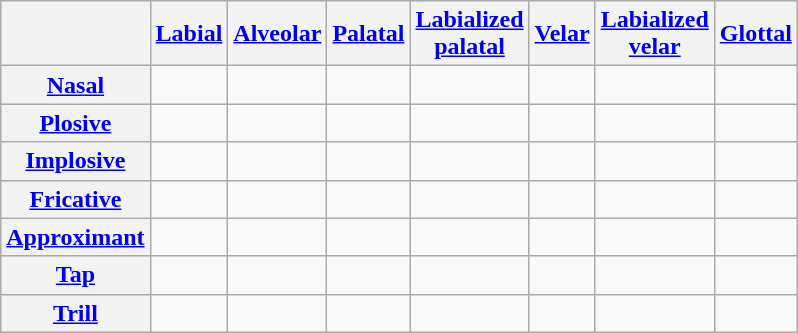<table class="wikitable" style="text-align: center;">
<tr>
<th> </th>
<th><a href='#'>Labial</a></th>
<th><a href='#'>Alveolar</a></th>
<th><a href='#'>Palatal</a></th>
<th><a href='#'>Labialized <br>palatal</a></th>
<th><a href='#'>Velar</a></th>
<th><a href='#'>Labialized <br>velar</a></th>
<th><a href='#'>Glottal</a></th>
</tr>
<tr>
<th><a href='#'>Nasal</a></th>
<td></td>
<td></td>
<td></td>
<td></td>
<td></td>
<td></td>
<td></td>
</tr>
<tr>
<th><a href='#'>Plosive</a></th>
<td> </td>
<td> </td>
<td> </td>
<td></td>
<td> </td>
<td> </td>
<td></td>
</tr>
<tr>
<th><a href='#'>Implosive</a></th>
<td></td>
<td></td>
<td></td>
<td></td>
<td></td>
<td></td>
<td></td>
</tr>
<tr>
<th><a href='#'>Fricative</a></th>
<td> </td>
<td> </td>
<td> </td>
<td></td>
<td></td>
<td></td>
<td></td>
</tr>
<tr>
<th><a href='#'>Approximant</a></th>
<td></td>
<td></td>
<td></td>
<td></td>
<td></td>
<td></td>
<td></td>
</tr>
<tr>
<th><a href='#'>Tap</a></th>
<td></td>
<td></td>
<td></td>
<td></td>
<td></td>
<td></td>
<td></td>
</tr>
<tr>
<th><a href='#'>Trill</a></th>
<td></td>
<td></td>
<td></td>
<td></td>
<td></td>
<td></td>
<td></td>
</tr>
</table>
